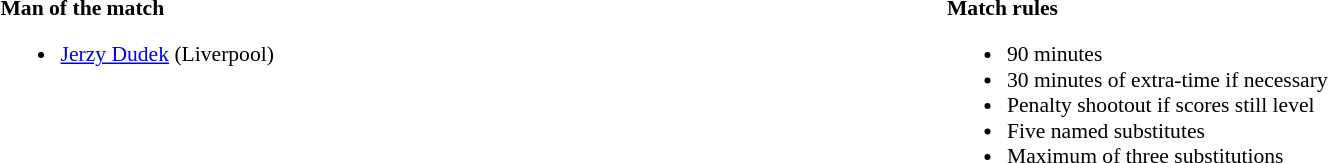<table style="width:100%;font-size:90%">
<tr>
<td style="width:50%;vertical-align:top"><br><strong>Man of the match</strong><ul><li><a href='#'>Jerzy Dudek</a> (Liverpool)</li></ul></td>
<td style="width:50%;vertical-align:top"><br><strong>Match rules</strong><ul><li>90 minutes</li><li>30 minutes of extra-time if necessary</li><li>Penalty shootout if scores still level</li><li>Five named substitutes</li><li>Maximum of three substitutions</li></ul></td>
</tr>
</table>
